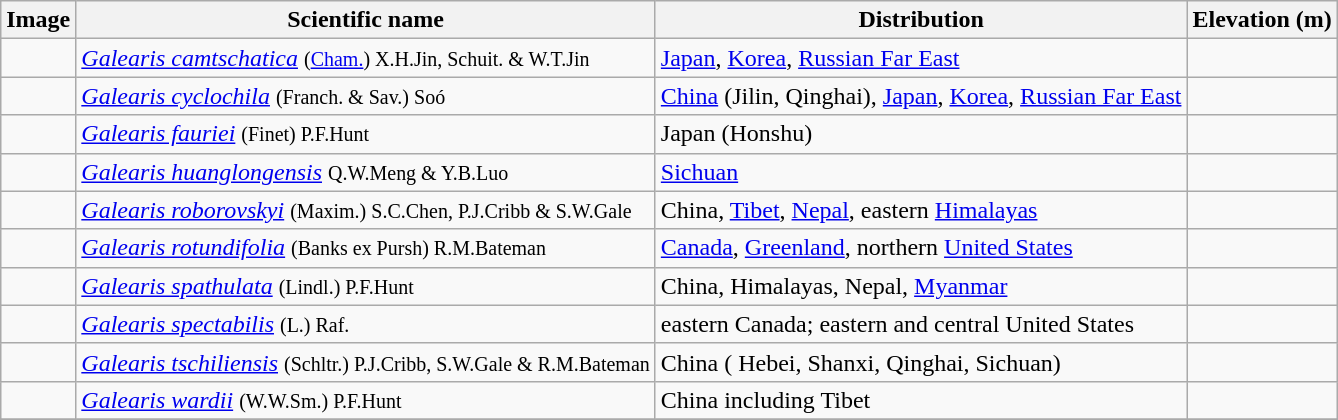<table class="wikitable">
<tr>
<th>Image</th>
<th>Scientific name</th>
<th>Distribution</th>
<th>Elevation (m)</th>
</tr>
<tr>
<td></td>
<td><em><a href='#'>Galearis camtschatica</a></em> <small>(<a href='#'>Cham.</a>) X.H.Jin, Schuit. & W.T.Jin</small></td>
<td><a href='#'>Japan</a>, <a href='#'>Korea</a>, <a href='#'>Russian Far East</a></td>
<td></td>
</tr>
<tr>
<td></td>
<td><em><a href='#'>Galearis cyclochila</a></em> <small>(Franch. & Sav.) Soó</small></td>
<td><a href='#'>China</a> (Jilin, Qinghai), <a href='#'>Japan</a>, <a href='#'>Korea</a>, <a href='#'>Russian Far East</a></td>
<td></td>
</tr>
<tr>
<td></td>
<td><em><a href='#'>Galearis fauriei</a></em> <small>(Finet) P.F.Hunt</small></td>
<td>Japan (Honshu)</td>
<td></td>
</tr>
<tr>
<td></td>
<td><em><a href='#'>Galearis huanglongensis</a></em> <small>Q.W.Meng & Y.B.Luo</small></td>
<td><a href='#'>Sichuan</a></td>
<td></td>
</tr>
<tr>
<td></td>
<td><em><a href='#'>Galearis roborovskyi</a></em> <small>(Maxim.) S.C.Chen, P.J.Cribb & S.W.Gale</small></td>
<td>China, <a href='#'>Tibet</a>, <a href='#'>Nepal</a>, eastern <a href='#'>Himalayas</a></td>
<td></td>
</tr>
<tr>
<td></td>
<td><em><a href='#'>Galearis rotundifolia</a></em> <small>(Banks ex Pursh) R.M.Bateman</small></td>
<td><a href='#'>Canada</a>, <a href='#'>Greenland</a>, northern <a href='#'>United States</a></td>
<td></td>
</tr>
<tr>
<td></td>
<td><em><a href='#'>Galearis spathulata</a></em> <small>(Lindl.) P.F.Hunt</small></td>
<td>China, Himalayas, Nepal, <a href='#'>Myanmar</a></td>
<td></td>
</tr>
<tr>
<td></td>
<td><em><a href='#'>Galearis spectabilis</a></em> <small>(L.) Raf.</small></td>
<td>eastern Canada; eastern and central United States</td>
<td></td>
</tr>
<tr>
<td></td>
<td><em><a href='#'>Galearis tschiliensis</a></em> <small>(Schltr.) P.J.Cribb, S.W.Gale & R.M.Bateman</small></td>
<td>China ( Hebei, Shanxi, Qinghai, Sichuan)</td>
<td></td>
</tr>
<tr>
<td></td>
<td><em><a href='#'>Galearis wardii</a></em> <small>(W.W.Sm.) P.F.Hunt</small></td>
<td>China including Tibet</td>
<td></td>
</tr>
<tr>
</tr>
</table>
